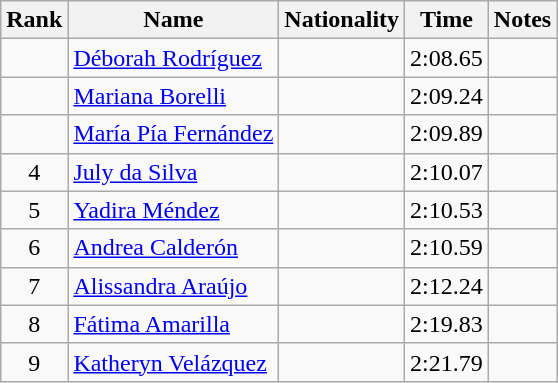<table class="wikitable sortable" style="text-align:center">
<tr>
<th>Rank</th>
<th>Name</th>
<th>Nationality</th>
<th>Time</th>
<th>Notes</th>
</tr>
<tr>
<td align=center></td>
<td align=left><a href='#'>Déborah Rodríguez</a></td>
<td align=left></td>
<td>2:08.65</td>
<td></td>
</tr>
<tr>
<td align=center></td>
<td align=left><a href='#'>Mariana Borelli</a></td>
<td align=left></td>
<td>2:09.24</td>
<td></td>
</tr>
<tr>
<td align=center></td>
<td align=left><a href='#'>María Pía Fernández</a></td>
<td align=left></td>
<td>2:09.89</td>
<td></td>
</tr>
<tr>
<td align=center>4</td>
<td align=left><a href='#'>July da Silva</a></td>
<td align=left></td>
<td>2:10.07</td>
<td></td>
</tr>
<tr>
<td align=center>5</td>
<td align=left><a href='#'>Yadira Méndez</a></td>
<td align=left></td>
<td>2:10.53</td>
<td></td>
</tr>
<tr>
<td align=center>6</td>
<td align=left><a href='#'>Andrea Calderón</a></td>
<td align=left></td>
<td>2:10.59</td>
<td></td>
</tr>
<tr>
<td align=center>7</td>
<td align=left><a href='#'>Alissandra Araújo</a></td>
<td align=left></td>
<td>2:12.24</td>
<td></td>
</tr>
<tr>
<td align=center>8</td>
<td align=left><a href='#'>Fátima Amarilla</a></td>
<td align=left></td>
<td>2:19.83</td>
<td></td>
</tr>
<tr>
<td align=center>9</td>
<td align=left><a href='#'>Katheryn Velázquez</a></td>
<td align=left></td>
<td>2:21.79</td>
<td></td>
</tr>
</table>
